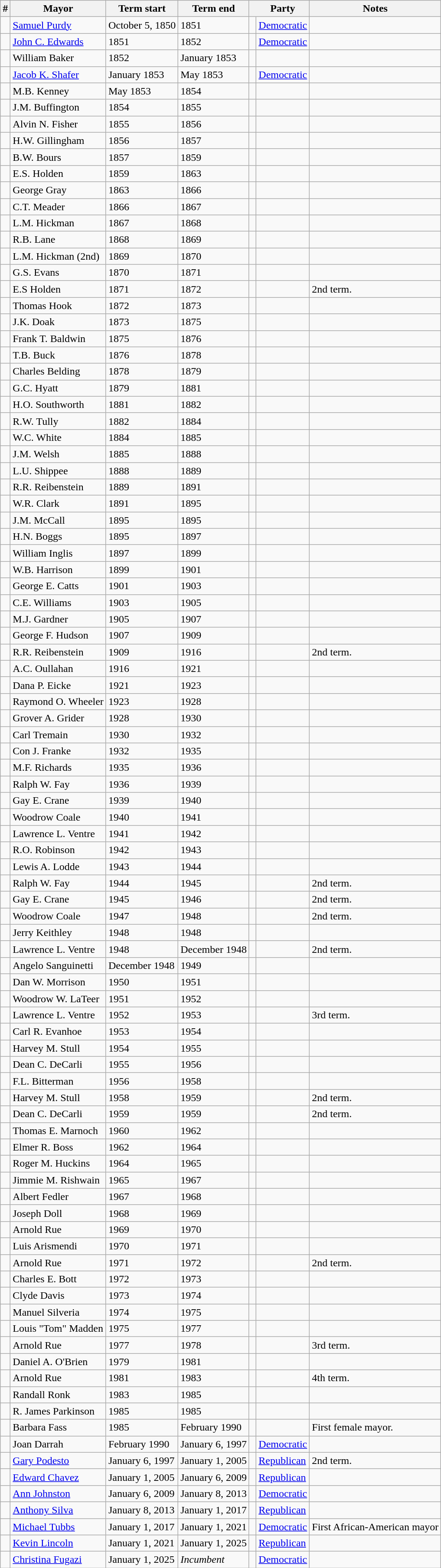<table class="wikitable sortable">
<tr>
<th align=center>#</th>
<th>Mayor</th>
<th>Term start</th>
<th>Term end</th>
<th class=unsortable> </th>
<th style="border-left-style:hidden; padding:0.1em 0;">Party</th>
<th>Notes</th>
</tr>
<tr>
<td align=center></td>
<td><a href='#'>Samuel Purdy</a></td>
<td>October 5, 1850</td>
<td>1851</td>
<td bgcolor=></td>
<td><a href='#'>Democratic</a></td>
<td></td>
</tr>
<tr>
<td align=center></td>
<td><a href='#'>John C. Edwards</a></td>
<td>1851</td>
<td>1852</td>
<td bgcolor=></td>
<td><a href='#'>Democratic</a></td>
<td></td>
</tr>
<tr>
<td align=center></td>
<td>William Baker</td>
<td>1852</td>
<td>January 1853</td>
<td></td>
<td></td>
<td></td>
</tr>
<tr>
<td align=center></td>
<td><a href='#'>Jacob K. Shafer</a></td>
<td>January 1853</td>
<td>May 1853</td>
<td bgcolor=></td>
<td><a href='#'>Democratic</a></td>
<td></td>
</tr>
<tr>
<td align=center></td>
<td>M.B. Kenney</td>
<td>May 1853</td>
<td>1854</td>
<td></td>
<td></td>
<td></td>
</tr>
<tr>
<td align=center></td>
<td>J.M. Buffington</td>
<td>1854</td>
<td>1855</td>
<td></td>
<td></td>
<td></td>
</tr>
<tr>
<td align=center></td>
<td>Alvin N. Fisher</td>
<td>1855</td>
<td>1856</td>
<td></td>
<td></td>
<td></td>
</tr>
<tr>
<td align=center></td>
<td>H.W. Gillingham</td>
<td>1856</td>
<td>1857</td>
<td></td>
<td></td>
<td></td>
</tr>
<tr>
<td align=center></td>
<td>B.W. Bours</td>
<td>1857</td>
<td>1859</td>
<td></td>
<td></td>
<td></td>
</tr>
<tr>
<td align=center></td>
<td>E.S. Holden</td>
<td>1859</td>
<td>1863</td>
<td></td>
<td></td>
<td></td>
</tr>
<tr>
<td align=center></td>
<td>George Gray</td>
<td>1863</td>
<td>1866</td>
<td></td>
<td></td>
<td></td>
</tr>
<tr>
<td align=center></td>
<td>C.T. Meader</td>
<td>1866</td>
<td>1867</td>
<td></td>
<td></td>
<td></td>
</tr>
<tr>
<td align=center></td>
<td>L.M. Hickman</td>
<td>1867</td>
<td>1868</td>
<td></td>
<td></td>
<td></td>
</tr>
<tr>
<td align=center></td>
<td>R.B. Lane</td>
<td>1868</td>
<td>1869</td>
<td></td>
<td></td>
<td></td>
</tr>
<tr>
<td align=center></td>
<td>L.M. Hickman (2nd)</td>
<td>1869</td>
<td>1870</td>
<td></td>
<td></td>
<td></td>
</tr>
<tr>
<td align=center></td>
<td>G.S. Evans</td>
<td>1870</td>
<td>1871</td>
<td></td>
<td></td>
<td></td>
</tr>
<tr>
<td align=center></td>
<td>E.S Holden</td>
<td>1871</td>
<td>1872</td>
<td></td>
<td></td>
<td>2nd term.</td>
</tr>
<tr>
<td align=center></td>
<td>Thomas Hook</td>
<td>1872</td>
<td>1873</td>
<td></td>
<td></td>
<td></td>
</tr>
<tr>
<td align=center></td>
<td>J.K. Doak</td>
<td>1873</td>
<td>1875</td>
<td></td>
<td></td>
<td></td>
</tr>
<tr>
<td align=center></td>
<td>Frank T. Baldwin</td>
<td>1875</td>
<td>1876</td>
<td></td>
<td></td>
<td></td>
</tr>
<tr>
<td align=center></td>
<td>T.B. Buck</td>
<td>1876</td>
<td>1878</td>
<td></td>
<td></td>
<td></td>
</tr>
<tr>
<td align=center></td>
<td>Charles Belding</td>
<td>1878</td>
<td>1879</td>
<td></td>
<td></td>
<td></td>
</tr>
<tr>
<td align=center></td>
<td>G.C. Hyatt</td>
<td>1879</td>
<td>1881</td>
<td></td>
<td></td>
<td></td>
</tr>
<tr>
<td align=center></td>
<td>H.O. Southworth</td>
<td>1881</td>
<td>1882</td>
<td></td>
<td></td>
<td></td>
</tr>
<tr>
<td align=center></td>
<td>R.W. Tully</td>
<td>1882</td>
<td>1884</td>
<td></td>
<td></td>
<td></td>
</tr>
<tr>
<td align=center></td>
<td>W.C. White</td>
<td>1884</td>
<td>1885</td>
<td></td>
<td></td>
<td></td>
</tr>
<tr>
<td align=center></td>
<td>J.M. Welsh</td>
<td>1885</td>
<td>1888</td>
<td></td>
<td></td>
<td></td>
</tr>
<tr>
<td align=center></td>
<td>L.U. Shippee</td>
<td>1888</td>
<td>1889</td>
<td></td>
<td></td>
<td></td>
</tr>
<tr>
<td align=center></td>
<td>R.R. Reibenstein</td>
<td>1889</td>
<td>1891</td>
<td></td>
<td></td>
<td></td>
</tr>
<tr>
<td align=center></td>
<td>W.R. Clark</td>
<td>1891</td>
<td>1895</td>
<td></td>
<td></td>
<td></td>
</tr>
<tr>
<td align=center></td>
<td>J.M. McCall</td>
<td>1895</td>
<td>1895</td>
<td></td>
<td></td>
<td></td>
</tr>
<tr>
<td align=center></td>
<td>H.N. Boggs</td>
<td>1895</td>
<td>1897</td>
<td></td>
<td></td>
<td></td>
</tr>
<tr>
<td align=center></td>
<td>William Inglis</td>
<td>1897</td>
<td>1899</td>
<td></td>
<td></td>
<td></td>
</tr>
<tr>
<td align=center></td>
<td>W.B. Harrison</td>
<td>1899</td>
<td>1901</td>
<td></td>
<td></td>
<td></td>
</tr>
<tr>
<td align=center></td>
<td>George E. Catts</td>
<td>1901</td>
<td>1903</td>
<td></td>
<td></td>
<td></td>
</tr>
<tr>
<td align=center></td>
<td>C.E. Williams</td>
<td>1903</td>
<td>1905</td>
<td></td>
<td></td>
<td></td>
</tr>
<tr>
<td align=center></td>
<td>M.J. Gardner</td>
<td>1905</td>
<td>1907</td>
<td></td>
<td></td>
<td></td>
</tr>
<tr>
<td align=center></td>
<td>George F. Hudson</td>
<td>1907</td>
<td>1909</td>
<td></td>
<td></td>
<td></td>
</tr>
<tr>
<td align=center></td>
<td>R.R. Reibenstein</td>
<td>1909</td>
<td>1916</td>
<td></td>
<td></td>
<td>2nd term.</td>
</tr>
<tr>
<td align=center></td>
<td>A.C. Oullahan</td>
<td>1916</td>
<td>1921</td>
<td></td>
<td></td>
<td></td>
</tr>
<tr>
<td align=center></td>
<td>Dana P. Eicke</td>
<td>1921</td>
<td>1923</td>
<td></td>
<td></td>
<td></td>
</tr>
<tr>
<td align=center></td>
<td>Raymond O. Wheeler</td>
<td>1923</td>
<td>1928</td>
<td></td>
<td></td>
<td></td>
</tr>
<tr>
<td align=center></td>
<td>Grover A. Grider</td>
<td>1928</td>
<td>1930</td>
<td></td>
<td></td>
<td></td>
</tr>
<tr>
<td align=center></td>
<td>Carl Tremain</td>
<td>1930</td>
<td>1932</td>
<td></td>
<td></td>
<td></td>
</tr>
<tr>
<td align=center></td>
<td>Con J. Franke</td>
<td>1932</td>
<td>1935</td>
<td></td>
<td></td>
<td></td>
</tr>
<tr>
<td align=center></td>
<td>M.F. Richards</td>
<td>1935</td>
<td>1936</td>
<td></td>
<td></td>
<td></td>
</tr>
<tr>
<td align=center></td>
<td>Ralph W. Fay</td>
<td>1936</td>
<td>1939</td>
<td></td>
<td></td>
<td></td>
</tr>
<tr>
<td align=center></td>
<td>Gay E. Crane</td>
<td>1939</td>
<td>1940</td>
<td></td>
<td></td>
<td></td>
</tr>
<tr>
<td align=center></td>
<td>Woodrow Coale</td>
<td>1940</td>
<td>1941</td>
<td></td>
<td></td>
<td></td>
</tr>
<tr>
<td align=center></td>
<td>Lawrence L. Ventre</td>
<td>1941</td>
<td>1942</td>
<td></td>
<td></td>
<td></td>
</tr>
<tr>
<td align=center></td>
<td>R.O. Robinson</td>
<td>1942</td>
<td>1943</td>
<td></td>
<td></td>
<td></td>
</tr>
<tr>
<td align=center></td>
<td>Lewis A. Lodde</td>
<td>1943</td>
<td>1944</td>
<td></td>
<td></td>
<td></td>
</tr>
<tr>
<td align=center></td>
<td>Ralph W. Fay</td>
<td>1944</td>
<td>1945</td>
<td></td>
<td></td>
<td>2nd term.</td>
</tr>
<tr>
<td align=center></td>
<td>Gay E. Crane</td>
<td>1945</td>
<td>1946</td>
<td></td>
<td></td>
<td>2nd term.</td>
</tr>
<tr>
<td align=center></td>
<td>Woodrow Coale</td>
<td>1947</td>
<td>1948</td>
<td></td>
<td></td>
<td>2nd term.</td>
</tr>
<tr>
<td align=center></td>
<td>Jerry Keithley</td>
<td>1948</td>
<td>1948</td>
<td></td>
<td></td>
<td></td>
</tr>
<tr>
<td align=center></td>
<td>Lawrence L. Ventre</td>
<td>1948</td>
<td>December 1948</td>
<td></td>
<td></td>
<td>2nd term.</td>
</tr>
<tr>
<td align=center></td>
<td>Angelo Sanguinetti</td>
<td>December 1948</td>
<td>1949</td>
<td></td>
<td></td>
<td></td>
</tr>
<tr>
<td align=center></td>
<td>Dan W. Morrison</td>
<td>1950</td>
<td>1951</td>
<td></td>
<td></td>
<td></td>
</tr>
<tr>
<td align=center></td>
<td>Woodrow W. LaTeer</td>
<td>1951</td>
<td>1952</td>
<td></td>
<td></td>
<td></td>
</tr>
<tr>
<td align=center></td>
<td>Lawrence L. Ventre</td>
<td>1952</td>
<td>1953</td>
<td></td>
<td></td>
<td>3rd term.</td>
</tr>
<tr>
<td align=center></td>
<td>Carl R. Evanhoe</td>
<td>1953</td>
<td>1954</td>
<td></td>
<td></td>
<td></td>
</tr>
<tr>
<td align=center></td>
<td>Harvey M. Stull</td>
<td>1954</td>
<td>1955</td>
<td></td>
<td></td>
<td></td>
</tr>
<tr>
<td align=center></td>
<td>Dean C. DeCarli</td>
<td>1955</td>
<td>1956</td>
<td></td>
<td></td>
<td></td>
</tr>
<tr>
<td align=center></td>
<td>F.L. Bitterman</td>
<td>1956</td>
<td>1958</td>
<td></td>
<td></td>
<td></td>
</tr>
<tr>
<td align=center></td>
<td>Harvey M. Stull</td>
<td>1958</td>
<td>1959</td>
<td></td>
<td></td>
<td>2nd term.</td>
</tr>
<tr>
<td align=center></td>
<td>Dean C. DeCarli</td>
<td>1959</td>
<td>1959</td>
<td></td>
<td></td>
<td>2nd term.</td>
</tr>
<tr>
<td align=center></td>
<td>Thomas E. Marnoch</td>
<td>1960</td>
<td>1962</td>
<td></td>
<td></td>
<td></td>
</tr>
<tr>
<td align=center></td>
<td>Elmer R. Boss</td>
<td>1962</td>
<td>1964</td>
<td></td>
<td></td>
<td></td>
</tr>
<tr>
<td align=center></td>
<td>Roger M. Huckins</td>
<td>1964</td>
<td>1965</td>
<td></td>
<td></td>
<td></td>
</tr>
<tr>
<td align=center></td>
<td>Jimmie M. Rishwain</td>
<td>1965</td>
<td>1967</td>
<td></td>
<td></td>
<td></td>
</tr>
<tr>
<td align=center></td>
<td>Albert Fedler</td>
<td>1967</td>
<td>1968</td>
<td></td>
<td></td>
<td></td>
</tr>
<tr>
<td align=center></td>
<td>Joseph Doll</td>
<td>1968</td>
<td>1969</td>
<td></td>
<td></td>
<td></td>
</tr>
<tr>
<td align=center></td>
<td>Arnold Rue</td>
<td>1969</td>
<td>1970</td>
<td></td>
<td></td>
<td></td>
</tr>
<tr>
<td align=center></td>
<td>Luis Arismendi</td>
<td>1970</td>
<td>1971</td>
<td></td>
<td></td>
<td></td>
</tr>
<tr>
<td align=center></td>
<td>Arnold Rue</td>
<td>1971</td>
<td>1972</td>
<td></td>
<td></td>
<td>2nd term.</td>
</tr>
<tr>
<td align=center></td>
<td>Charles E. Bott</td>
<td>1972</td>
<td>1973</td>
<td></td>
<td></td>
<td></td>
</tr>
<tr>
<td align=center></td>
<td>Clyde Davis</td>
<td>1973</td>
<td>1974</td>
<td></td>
<td></td>
<td></td>
</tr>
<tr>
<td align=center></td>
<td>Manuel Silveria</td>
<td>1974</td>
<td>1975</td>
<td></td>
<td></td>
<td></td>
</tr>
<tr>
<td align=center></td>
<td>Louis "Tom" Madden</td>
<td>1975</td>
<td>1977</td>
<td></td>
<td></td>
<td></td>
</tr>
<tr>
<td align=center></td>
<td>Arnold Rue</td>
<td>1977</td>
<td>1978</td>
<td></td>
<td></td>
<td>3rd term.</td>
</tr>
<tr>
<td align=center></td>
<td>Daniel A. O'Brien</td>
<td>1979</td>
<td>1981</td>
<td></td>
<td></td>
<td></td>
</tr>
<tr>
<td align=center></td>
<td>Arnold Rue</td>
<td>1981</td>
<td>1983</td>
<td></td>
<td></td>
<td>4th term.</td>
</tr>
<tr>
<td align=center></td>
<td>Randall Ronk</td>
<td>1983</td>
<td>1985</td>
<td></td>
<td></td>
<td></td>
</tr>
<tr>
<td align=center></td>
<td>R. James Parkinson</td>
<td>1985</td>
<td>1985</td>
<td></td>
<td></td>
<td></td>
</tr>
<tr>
<td align=center></td>
<td>Barbara Fass</td>
<td>1985</td>
<td>February 1990</td>
<td></td>
<td></td>
<td>First female mayor.</td>
</tr>
<tr>
<td align=center></td>
<td>Joan Darrah</td>
<td>February 1990</td>
<td>January 6, 1997</td>
<td bgcolor=></td>
<td><a href='#'>Democratic</a></td>
<td></td>
</tr>
<tr>
<td align=center></td>
<td><a href='#'>Gary Podesto</a></td>
<td>January 6, 1997</td>
<td>January 1, 2005</td>
<td bgcolor=></td>
<td><a href='#'>Republican</a></td>
<td>2nd term.</td>
</tr>
<tr>
<td align=center></td>
<td><a href='#'>Edward Chavez</a></td>
<td>January 1, 2005</td>
<td>January 6, 2009</td>
<td bgcolor=></td>
<td><a href='#'>Republican</a></td>
<td></td>
</tr>
<tr>
<td align=center></td>
<td><a href='#'>Ann Johnston</a></td>
<td>January 6, 2009</td>
<td>January 8, 2013</td>
<td bgcolor=></td>
<td><a href='#'>Democratic</a></td>
<td></td>
</tr>
<tr>
<td align=center></td>
<td><a href='#'>Anthony Silva</a></td>
<td>January 8, 2013</td>
<td>January 1, 2017</td>
<td bgcolor=></td>
<td><a href='#'>Republican</a></td>
<td></td>
</tr>
<tr>
<td align=center></td>
<td><a href='#'>Michael Tubbs</a></td>
<td>January 1, 2017</td>
<td>January 1, 2021</td>
<td bgcolor=></td>
<td><a href='#'>Democratic</a></td>
<td>First African-American mayor</td>
</tr>
<tr>
<td align=center></td>
<td><a href='#'>Kevin Lincoln</a></td>
<td>January 1, 2021</td>
<td>January 1, 2025</td>
<td bgcolor=></td>
<td><a href='#'>Republican</a></td>
<td></td>
</tr>
<tr>
<td align=center></td>
<td><a href='#'>Christina Fugazi</a></td>
<td>January 1, 2025</td>
<td><em>Incumbent</em></td>
<td bgcolor=></td>
<td><a href='#'>Democratic</a></td>
<td></td>
</tr>
</table>
